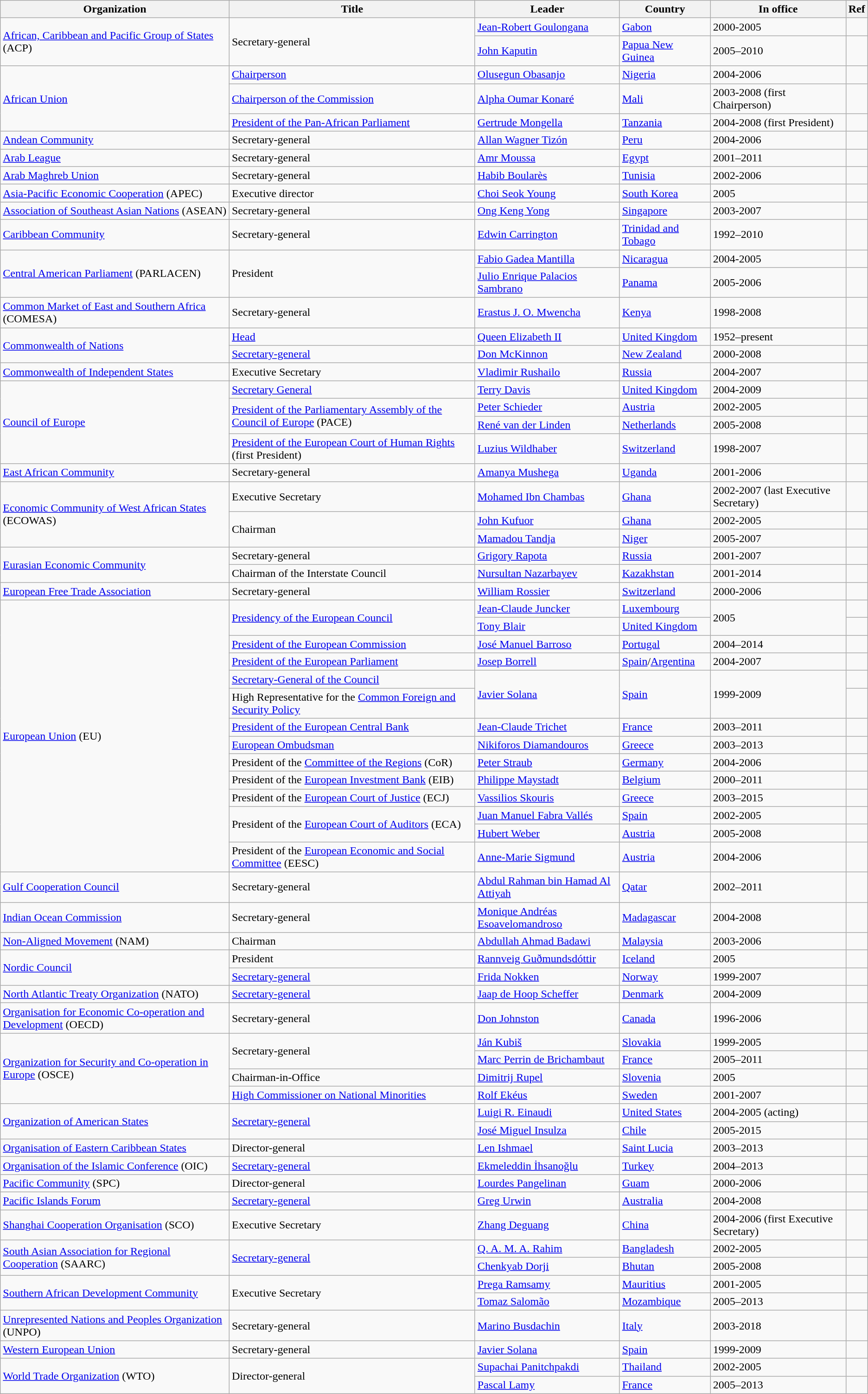<table class="wikitable unsortable">
<tr>
<th>Organization</th>
<th>Title</th>
<th>Leader</th>
<th>Country</th>
<th>In office</th>
<th>Ref</th>
</tr>
<tr>
<td rowspan="2"><a href='#'>African, Caribbean and Pacific Group of States</a> (ACP)</td>
<td rowspan="2">Secretary-general</td>
<td><a href='#'>Jean-Robert Goulongana</a></td>
<td><a href='#'>Gabon</a></td>
<td>2000-2005</td>
<td></td>
</tr>
<tr>
<td><a href='#'>John Kaputin</a></td>
<td><a href='#'>Papua New Guinea</a></td>
<td>2005–2010</td>
<td></td>
</tr>
<tr>
<td rowspan="3"><a href='#'>African Union</a></td>
<td><a href='#'>Chairperson</a></td>
<td><a href='#'>Olusegun Obasanjo</a></td>
<td><a href='#'>Nigeria</a></td>
<td>2004-2006</td>
<td></td>
</tr>
<tr>
<td><a href='#'>Chairperson of the Commission</a></td>
<td><a href='#'>Alpha Oumar Konaré</a></td>
<td><a href='#'>Mali</a></td>
<td>2003-2008 (first Chairperson)</td>
<td></td>
</tr>
<tr>
<td><a href='#'>President of the Pan-African Parliament</a></td>
<td><a href='#'>Gertrude Mongella</a></td>
<td><a href='#'>Tanzania</a></td>
<td>2004-2008 (first President)</td>
<td></td>
</tr>
<tr>
<td><a href='#'>Andean Community</a></td>
<td>Secretary-general</td>
<td><a href='#'>Allan Wagner Tizón</a></td>
<td><a href='#'>Peru</a></td>
<td>2004-2006</td>
<td></td>
</tr>
<tr>
<td><a href='#'>Arab League</a></td>
<td>Secretary-general</td>
<td><a href='#'>Amr Moussa</a></td>
<td><a href='#'>Egypt</a></td>
<td>2001–2011</td>
<td></td>
</tr>
<tr>
<td><a href='#'>Arab Maghreb Union</a></td>
<td>Secretary-general</td>
<td><a href='#'>Habib Boularès</a></td>
<td><a href='#'>Tunisia</a></td>
<td>2002-2006</td>
<td></td>
</tr>
<tr>
<td><a href='#'>Asia-Pacific Economic Cooperation</a> (APEC)</td>
<td>Executive director</td>
<td><a href='#'>Choi Seok Young</a></td>
<td><a href='#'>South Korea</a></td>
<td>2005</td>
<td></td>
</tr>
<tr>
<td><a href='#'>Association of Southeast Asian Nations</a> (ASEAN)</td>
<td>Secretary-general</td>
<td><a href='#'>Ong Keng Yong</a></td>
<td><a href='#'>Singapore</a></td>
<td>2003-2007</td>
<td></td>
</tr>
<tr>
<td><a href='#'>Caribbean Community</a></td>
<td>Secretary-general</td>
<td><a href='#'>Edwin Carrington</a></td>
<td><a href='#'>Trinidad and Tobago</a></td>
<td>1992–2010</td>
<td></td>
</tr>
<tr>
<td rowspan="2"><a href='#'>Central American Parliament</a> (PARLACEN)</td>
<td rowspan="2">President</td>
<td><a href='#'>Fabio Gadea Mantilla</a></td>
<td><a href='#'>Nicaragua</a></td>
<td>2004-2005</td>
<td></td>
</tr>
<tr>
<td><a href='#'>Julio Enrique Palacios Sambrano</a></td>
<td><a href='#'>Panama</a></td>
<td>2005-2006</td>
<td></td>
</tr>
<tr>
<td><a href='#'>Common Market of East and Southern Africa</a> (COMESA)</td>
<td>Secretary-general</td>
<td><a href='#'>Erastus J. O. Mwencha</a></td>
<td><a href='#'>Kenya</a></td>
<td>1998-2008</td>
<td></td>
</tr>
<tr>
<td rowspan="2"><a href='#'>Commonwealth of Nations</a></td>
<td><a href='#'>Head</a></td>
<td><a href='#'>Queen Elizabeth II</a></td>
<td><a href='#'>United Kingdom</a></td>
<td>1952–present</td>
<td></td>
</tr>
<tr>
<td><a href='#'>Secretary-general</a></td>
<td><a href='#'>Don McKinnon</a></td>
<td><a href='#'>New Zealand</a></td>
<td>2000-2008</td>
<td></td>
</tr>
<tr>
<td><a href='#'>Commonwealth of Independent States</a></td>
<td>Executive Secretary</td>
<td><a href='#'>Vladimir Rushailo</a></td>
<td><a href='#'>Russia</a></td>
<td>2004-2007</td>
<td></td>
</tr>
<tr>
<td rowspan="4"><a href='#'>Council of Europe</a></td>
<td><a href='#'>Secretary General</a></td>
<td><a href='#'>Terry Davis</a></td>
<td><a href='#'>United Kingdom</a></td>
<td>2004-2009</td>
<td></td>
</tr>
<tr>
<td rowspan="2"><a href='#'>President of the Parliamentary Assembly of the Council of Europe</a> (PACE)</td>
<td><a href='#'>Peter Schieder</a></td>
<td><a href='#'>Austria</a></td>
<td>2002-2005</td>
<td></td>
</tr>
<tr>
<td><a href='#'>René van der Linden</a></td>
<td><a href='#'>Netherlands</a></td>
<td>2005-2008</td>
<td></td>
</tr>
<tr>
<td><a href='#'>President of the European Court of Human Rights</a> (first President)</td>
<td><a href='#'>Luzius Wildhaber</a></td>
<td><a href='#'>Switzerland</a></td>
<td>1998-2007</td>
<td></td>
</tr>
<tr>
<td><a href='#'>East African Community</a></td>
<td>Secretary-general</td>
<td><a href='#'>Amanya Mushega</a></td>
<td><a href='#'>Uganda</a></td>
<td>2001-2006</td>
<td></td>
</tr>
<tr>
<td rowspan="3"><a href='#'>Economic Community of West African States</a> (ECOWAS)</td>
<td>Executive Secretary</td>
<td><a href='#'>Mohamed Ibn Chambas</a></td>
<td><a href='#'>Ghana</a></td>
<td>2002-2007 (last Executive Secretary)</td>
<td></td>
</tr>
<tr>
<td rowspan="2">Chairman</td>
<td><a href='#'>John Kufuor</a></td>
<td><a href='#'>Ghana</a></td>
<td>2002-2005</td>
<td></td>
</tr>
<tr>
<td><a href='#'>Mamadou Tandja</a></td>
<td><a href='#'>Niger</a></td>
<td>2005-2007</td>
<td></td>
</tr>
<tr>
<td rowspan="2"><a href='#'>Eurasian Economic Community</a></td>
<td>Secretary-general</td>
<td><a href='#'>Grigory Rapota</a></td>
<td><a href='#'>Russia</a></td>
<td>2001-2007</td>
<td></td>
</tr>
<tr>
<td>Chairman of the Interstate Council</td>
<td><a href='#'>Nursultan Nazarbayev</a></td>
<td><a href='#'>Kazakhstan</a></td>
<td>2001-2014</td>
<td></td>
</tr>
<tr>
<td><a href='#'>European Free Trade Association</a></td>
<td>Secretary-general</td>
<td><a href='#'>William Rossier</a></td>
<td><a href='#'>Switzerland</a></td>
<td>2000-2006</td>
<td></td>
</tr>
<tr>
<td rowspan="14"><a href='#'>European Union</a> (EU)</td>
<td rowspan="2"><a href='#'>Presidency of the European Council</a></td>
<td><a href='#'>Jean-Claude Juncker</a></td>
<td><a href='#'>Luxembourg</a></td>
<td rowspan="2">2005</td>
<td></td>
</tr>
<tr>
<td><a href='#'>Tony Blair</a></td>
<td><a href='#'>United Kingdom</a></td>
<td></td>
</tr>
<tr>
<td><a href='#'>President of the European Commission</a></td>
<td><a href='#'>José Manuel Barroso</a></td>
<td><a href='#'>Portugal</a></td>
<td>2004–2014</td>
<td></td>
</tr>
<tr>
<td><a href='#'>President of the European Parliament</a></td>
<td><a href='#'>Josep Borrell</a></td>
<td><a href='#'>Spain</a>/<a href='#'>Argentina</a></td>
<td>2004-2007</td>
<td></td>
</tr>
<tr>
<td><a href='#'>Secretary-General of the Council</a></td>
<td rowspan="2"><a href='#'>Javier Solana</a></td>
<td rowspan="2"><a href='#'>Spain</a></td>
<td rowspan="2">1999-2009</td>
<td></td>
</tr>
<tr>
<td>High Representative for the <a href='#'>Common Foreign and Security Policy</a></td>
<td></td>
</tr>
<tr>
<td><a href='#'>President of the European Central Bank</a></td>
<td><a href='#'>Jean-Claude Trichet</a></td>
<td><a href='#'>France</a></td>
<td>2003–2011</td>
<td></td>
</tr>
<tr>
<td><a href='#'>European Ombudsman</a></td>
<td><a href='#'>Nikiforos Diamandouros</a></td>
<td><a href='#'>Greece</a></td>
<td>2003–2013</td>
<td></td>
</tr>
<tr>
<td>President of the <a href='#'>Committee of the Regions</a> (CoR)</td>
<td><a href='#'>Peter Straub</a></td>
<td><a href='#'>Germany</a></td>
<td>2004-2006</td>
<td></td>
</tr>
<tr>
<td>President of the <a href='#'>European Investment Bank</a> (EIB)</td>
<td><a href='#'>Philippe Maystadt</a></td>
<td><a href='#'>Belgium</a></td>
<td>2000–2011</td>
<td></td>
</tr>
<tr>
<td>President of the <a href='#'>European Court of Justice</a> (ECJ)</td>
<td><a href='#'>Vassilios Skouris</a></td>
<td><a href='#'>Greece</a></td>
<td>2003–2015</td>
<td></td>
</tr>
<tr>
<td rowspan="2">President of the <a href='#'>European Court of Auditors</a> (ECA)</td>
<td><a href='#'>Juan Manuel Fabra Vallés</a></td>
<td><a href='#'>Spain</a></td>
<td>2002-2005</td>
<td></td>
</tr>
<tr>
<td><a href='#'>Hubert Weber</a></td>
<td><a href='#'>Austria</a></td>
<td>2005-2008</td>
<td></td>
</tr>
<tr>
<td>President of the <a href='#'>European Economic and Social Committee</a> (EESC)</td>
<td><a href='#'>Anne-Marie Sigmund</a></td>
<td><a href='#'>Austria</a></td>
<td>2004-2006</td>
<td></td>
</tr>
<tr>
<td><a href='#'>Gulf Cooperation Council</a></td>
<td>Secretary-general</td>
<td><a href='#'>Abdul Rahman bin Hamad Al Attiyah</a></td>
<td><a href='#'>Qatar</a></td>
<td>2002–2011</td>
<td></td>
</tr>
<tr>
<td><a href='#'>Indian Ocean Commission</a></td>
<td>Secretary-general</td>
<td><a href='#'>Monique Andréas Esoavelomandroso</a></td>
<td><a href='#'>Madagascar</a></td>
<td>2004-2008</td>
<td></td>
</tr>
<tr>
<td><a href='#'>Non-Aligned Movement</a> (NAM)</td>
<td>Chairman</td>
<td><a href='#'>Abdullah Ahmad Badawi</a></td>
<td><a href='#'>Malaysia</a></td>
<td>2003-2006</td>
<td></td>
</tr>
<tr>
<td rowspan="2"><a href='#'>Nordic Council</a></td>
<td>President</td>
<td><a href='#'>Rannveig Guðmundsdóttir</a></td>
<td><a href='#'>Iceland</a></td>
<td>2005</td>
<td></td>
</tr>
<tr>
<td><a href='#'>Secretary-general</a></td>
<td><a href='#'>Frida Nokken</a></td>
<td><a href='#'>Norway</a></td>
<td>1999-2007</td>
<td></td>
</tr>
<tr>
<td><a href='#'>North Atlantic Treaty Organization</a> (NATO)</td>
<td><a href='#'>Secretary-general</a></td>
<td><a href='#'>Jaap de Hoop Scheffer</a></td>
<td><a href='#'>Denmark</a></td>
<td>2004-2009</td>
<td></td>
</tr>
<tr>
<td><a href='#'>Organisation for Economic Co-operation and Development</a> (OECD)</td>
<td>Secretary-general</td>
<td><a href='#'>Don Johnston</a></td>
<td><a href='#'>Canada</a></td>
<td>1996-2006</td>
<td></td>
</tr>
<tr>
<td rowspan="4"><a href='#'>Organization for Security and Co-operation in Europe</a> (OSCE)</td>
<td rowspan="2">Secretary-general</td>
<td><a href='#'>Ján Kubiš</a></td>
<td><a href='#'>Slovakia</a></td>
<td>1999-2005</td>
<td></td>
</tr>
<tr>
<td><a href='#'>Marc Perrin de Brichambaut</a></td>
<td><a href='#'>France</a></td>
<td>2005–2011</td>
<td></td>
</tr>
<tr>
<td>Chairman-in-Office</td>
<td><a href='#'>Dimitrij Rupel</a></td>
<td><a href='#'>Slovenia</a></td>
<td>2005</td>
<td></td>
</tr>
<tr>
<td><a href='#'>High Commissioner on National Minorities</a></td>
<td><a href='#'>Rolf Ekéus</a></td>
<td><a href='#'>Sweden</a></td>
<td>2001-2007</td>
<td></td>
</tr>
<tr>
<td rowspan="2"><a href='#'>Organization of American States</a></td>
<td rowspan="2"><a href='#'>Secretary-general</a></td>
<td><a href='#'>Luigi R. Einaudi</a></td>
<td><a href='#'>United States</a></td>
<td>2004-2005 (acting)</td>
<td></td>
</tr>
<tr>
<td><a href='#'>José Miguel Insulza</a></td>
<td><a href='#'>Chile</a></td>
<td>2005-2015</td>
<td></td>
</tr>
<tr>
<td><a href='#'>Organisation of Eastern Caribbean States</a></td>
<td>Director-general</td>
<td><a href='#'>Len Ishmael</a></td>
<td><a href='#'>Saint Lucia</a></td>
<td>2003–2013</td>
<td></td>
</tr>
<tr>
<td><a href='#'>Organisation of the Islamic Conference</a> (OIC)</td>
<td><a href='#'>Secretary-general</a></td>
<td><a href='#'>Ekmeleddin İhsanoğlu</a></td>
<td><a href='#'>Turkey</a></td>
<td>2004–2013</td>
<td></td>
</tr>
<tr>
<td><a href='#'>Pacific Community</a> (SPC)</td>
<td>Director-general</td>
<td><a href='#'>Lourdes Pangelinan</a></td>
<td><a href='#'>Guam</a></td>
<td>2000-2006</td>
<td></td>
</tr>
<tr>
<td><a href='#'>Pacific Islands Forum</a></td>
<td><a href='#'>Secretary-general</a></td>
<td><a href='#'>Greg Urwin</a></td>
<td><a href='#'>Australia</a></td>
<td>2004-2008</td>
<td></td>
</tr>
<tr>
<td><a href='#'>Shanghai Cooperation Organisation</a> (SCO)</td>
<td>Executive Secretary</td>
<td><a href='#'>Zhang Deguang</a></td>
<td><a href='#'>China</a></td>
<td>2004-2006 (first Executive Secretary)</td>
<td></td>
</tr>
<tr>
<td rowspan="2"><a href='#'>South Asian Association for Regional Cooperation</a> (SAARC)</td>
<td rowspan="2"><a href='#'>Secretary-general</a></td>
<td><a href='#'>Q. A. M. A. Rahim</a></td>
<td><a href='#'>Bangladesh</a></td>
<td>2002-2005</td>
<td></td>
</tr>
<tr>
<td><a href='#'>Chenkyab Dorji</a></td>
<td><a href='#'>Bhutan</a></td>
<td>2005-2008</td>
<td></td>
</tr>
<tr>
<td rowspan="2"><a href='#'>Southern African Development Community</a></td>
<td rowspan="2">Executive Secretary</td>
<td><a href='#'>Prega Ramsamy</a></td>
<td><a href='#'>Mauritius</a></td>
<td>2001-2005</td>
<td></td>
</tr>
<tr>
<td><a href='#'>Tomaz Salomão</a></td>
<td><a href='#'>Mozambique</a></td>
<td>2005–2013</td>
<td></td>
</tr>
<tr>
<td><a href='#'>Unrepresented Nations and Peoples Organization</a> (UNPO)</td>
<td>Secretary-general</td>
<td><a href='#'>Marino Busdachin</a></td>
<td><a href='#'>Italy</a></td>
<td>2003-2018</td>
<td></td>
</tr>
<tr>
<td><a href='#'>Western European Union</a></td>
<td>Secretary-general</td>
<td><a href='#'>Javier Solana</a></td>
<td><a href='#'>Spain</a></td>
<td>1999-2009</td>
<td></td>
</tr>
<tr>
<td rowspan="2"><a href='#'>World Trade Organization</a> (WTO)</td>
<td rowspan="2">Director-general</td>
<td><a href='#'>Supachai Panitchpakdi</a></td>
<td><a href='#'>Thailand</a></td>
<td>2002-2005</td>
<td></td>
</tr>
<tr>
<td><a href='#'>Pascal Lamy</a></td>
<td><a href='#'>France</a></td>
<td>2005–2013</td>
<td></td>
</tr>
</table>
